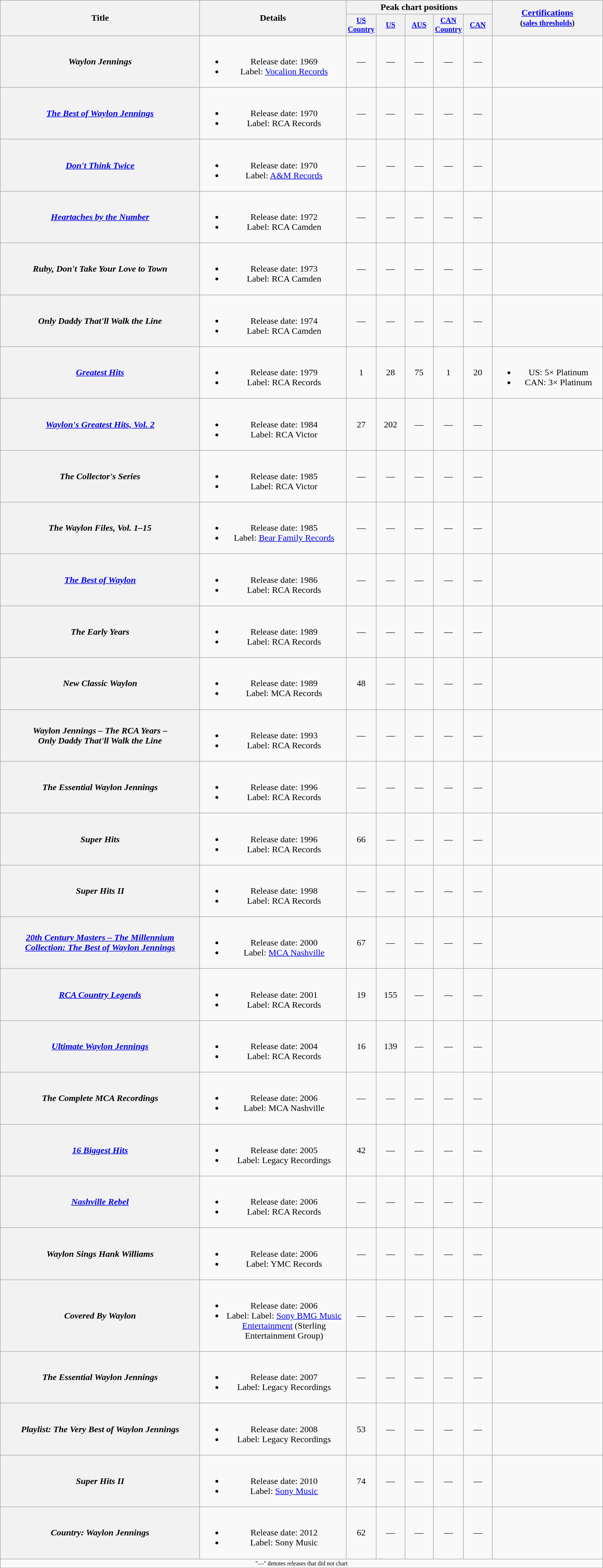<table class="wikitable plainrowheaders" style="text-align:center;">
<tr>
<th rowspan="2" style="width:22em;">Title</th>
<th rowspan="2" style="width:16em;">Details</th>
<th colspan="5">Peak chart positions</th>
<th rowspan="2" style="width:12em;"><a href='#'>Certifications</a><br><small>(<a href='#'>sales thresholds</a>)</small></th>
</tr>
<tr style="font-size:smaller;">
<th width="45"><a href='#'>US Country</a></th>
<th width="45"><a href='#'>US</a></th>
<th width="45"><a href='#'>AUS</a></th>
<th width="45"><a href='#'>CAN Country</a></th>
<th width="45"><a href='#'>CAN</a></th>
</tr>
<tr>
<th scope="row"><em>Waylon Jennings</em></th>
<td><br><ul><li>Release date: 1969</li><li>Label: <a href='#'>Vocalion Records</a></li></ul></td>
<td>—</td>
<td>—</td>
<td>—</td>
<td>—</td>
<td>—</td>
<td></td>
</tr>
<tr>
<th scope="row"><em><a href='#'>The Best of Waylon Jennings</a></em></th>
<td><br><ul><li>Release date: 1970</li><li>Label: RCA Records</li></ul></td>
<td>—</td>
<td>—</td>
<td>—</td>
<td>—</td>
<td>—</td>
<td></td>
</tr>
<tr>
<th scope="row"><em><a href='#'>Don't Think Twice</a></em></th>
<td><br><ul><li>Release date: 1970</li><li>Label: <a href='#'>A&M Records</a></li></ul></td>
<td>—</td>
<td>—</td>
<td>—</td>
<td>—</td>
<td>—</td>
<td></td>
</tr>
<tr>
<th scope="row"><em><a href='#'>Heartaches by the Number</a></em></th>
<td><br><ul><li>Release date: 1972</li><li>Label: RCA Camden</li></ul></td>
<td>—</td>
<td>—</td>
<td>—</td>
<td>—</td>
<td>—</td>
<td></td>
</tr>
<tr>
<th scope="row"><em>Ruby, Don't Take Your Love to Town</em></th>
<td><br><ul><li>Release date: 1973</li><li>Label: RCA Camden</li></ul></td>
<td>—</td>
<td>—</td>
<td>—</td>
<td>—</td>
<td>—</td>
<td></td>
</tr>
<tr>
<th scope="row"><em>Only Daddy That'll Walk the Line</em></th>
<td><br><ul><li>Release date: 1974</li><li>Label: RCA Camden</li></ul></td>
<td>—</td>
<td>—</td>
<td>—</td>
<td>—</td>
<td>—</td>
<td></td>
</tr>
<tr>
<th scope="row"><em><a href='#'>Greatest Hits</a></em></th>
<td><br><ul><li>Release date: 1979</li><li>Label: RCA Records</li></ul></td>
<td>1</td>
<td>28</td>
<td>75</td>
<td>1</td>
<td>20</td>
<td><br><ul><li>US: 5× Platinum</li><li>CAN: 3× Platinum</li></ul></td>
</tr>
<tr>
<th scope="row"><em><a href='#'>Waylon's Greatest Hits, Vol. 2</a></em></th>
<td><br><ul><li>Release date: 1984</li><li>Label: RCA Victor</li></ul></td>
<td>27</td>
<td>202</td>
<td>—</td>
<td>—</td>
<td>—</td>
<td></td>
</tr>
<tr>
<th scope="row"><em>The Collector's Series</em></th>
<td><br><ul><li>Release date: 1985</li><li>Label: RCA Victor</li></ul></td>
<td>—</td>
<td>—</td>
<td>—</td>
<td>—</td>
<td>—</td>
<td></td>
</tr>
<tr>
<th scope="row"><em>The Waylon Files, Vol. 1–15</em></th>
<td><br><ul><li>Release date: 1985</li><li>Label: <a href='#'>Bear Family Records</a></li></ul></td>
<td>—</td>
<td>—</td>
<td>—</td>
<td>—</td>
<td>—</td>
<td></td>
</tr>
<tr>
<th scope="row"><em><a href='#'>The Best of Waylon</a></em></th>
<td><br><ul><li>Release date: 1986</li><li>Label: RCA Records</li></ul></td>
<td>—</td>
<td>—</td>
<td>—</td>
<td>—</td>
<td>—</td>
<td></td>
</tr>
<tr>
<th scope="row"><em>The Early Years</em></th>
<td><br><ul><li>Release date: 1989</li><li>Label: RCA Records</li></ul></td>
<td>—</td>
<td>—</td>
<td>—</td>
<td>—</td>
<td>—</td>
<td></td>
</tr>
<tr>
<th scope="row"><em>New Classic Waylon</em></th>
<td><br><ul><li>Release date: 1989</li><li>Label: MCA Records</li></ul></td>
<td>48</td>
<td>—</td>
<td>—</td>
<td>—</td>
<td>—</td>
<td></td>
</tr>
<tr>
<th scope="row"><em>Waylon Jennings – The RCA Years –<br>Only Daddy That'll Walk the Line</em></th>
<td><br><ul><li>Release date: 1993</li><li>Label: RCA Records</li></ul></td>
<td>—</td>
<td>—</td>
<td>—</td>
<td>—</td>
<td>—</td>
<td></td>
</tr>
<tr>
<th scope="row"><em>The Essential Waylon Jennings</em></th>
<td><br><ul><li>Release date: 1996</li><li>Label: RCA Records</li></ul></td>
<td>—</td>
<td>—</td>
<td>—</td>
<td>—</td>
<td>—</td>
<td></td>
</tr>
<tr>
<th scope="row"><em>Super Hits</em></th>
<td><br><ul><li>Release date: 1996</li><li>Label: RCA Records</li></ul></td>
<td>66</td>
<td>—</td>
<td>—</td>
<td>—</td>
<td>—</td>
<td></td>
</tr>
<tr>
<th scope="row"><em>Super Hits II</em></th>
<td><br><ul><li>Release date: 1998</li><li>Label: RCA Records</li></ul></td>
<td>—</td>
<td>—</td>
<td>—</td>
<td>—</td>
<td>—</td>
<td></td>
</tr>
<tr>
<th scope="row"><em><a href='#'>20th Century Masters – The Millennium<br>Collection: The Best of Waylon Jennings</a></em></th>
<td><br><ul><li>Release date: 2000</li><li>Label: <a href='#'>MCA Nashville</a></li></ul></td>
<td>67</td>
<td>—</td>
<td>—</td>
<td>—</td>
<td>—</td>
<td></td>
</tr>
<tr>
<th scope="row"><em><a href='#'>RCA Country Legends</a></em></th>
<td><br><ul><li>Release date: 2001</li><li>Label: RCA Records</li></ul></td>
<td>19</td>
<td>155</td>
<td>—</td>
<td>—</td>
<td>—</td>
<td></td>
</tr>
<tr>
<th scope="row"><em><a href='#'>Ultimate Waylon Jennings</a></em></th>
<td><br><ul><li>Release date: 2004</li><li>Label: RCA Records</li></ul></td>
<td>16</td>
<td>139</td>
<td>—</td>
<td>—</td>
<td>—</td>
<td></td>
</tr>
<tr>
<th scope="row"><em>The Complete MCA Recordings</em></th>
<td><br><ul><li>Release date: 2006</li><li>Label: MCA Nashville</li></ul></td>
<td>—</td>
<td>—</td>
<td>—</td>
<td>—</td>
<td>—</td>
<td></td>
</tr>
<tr>
<th scope="row"><em><a href='#'>16 Biggest Hits</a></em></th>
<td><br><ul><li>Release date: 2005</li><li>Label: Legacy Recordings</li></ul></td>
<td>42</td>
<td>—</td>
<td>—</td>
<td>—</td>
<td>—</td>
<td></td>
</tr>
<tr>
<th scope="row"><em><a href='#'>Nashville Rebel</a></em></th>
<td><br><ul><li>Release date: 2006</li><li>Label: RCA Records</li></ul></td>
<td>—</td>
<td>—</td>
<td>—</td>
<td>—</td>
<td>—</td>
<td></td>
</tr>
<tr>
<th scope="row"><em>Waylon Sings Hank Williams</em></th>
<td><br><ul><li>Release date: 2006</li><li>Label: YMC Records</li></ul></td>
<td>—</td>
<td>—</td>
<td>—</td>
<td>—</td>
<td>—</td>
<td></td>
</tr>
<tr>
<th scope="row"><em> Covered By Waylon</em></th>
<td><br><ul><li>Release date: 2006</li><li>Label: Label: <a href='#'>Sony BMG Music Entertainment</a> (Sterling Entertainment Group)</li></ul></td>
<td>—</td>
<td>—</td>
<td>—</td>
<td>—</td>
<td>—</td>
<td></td>
</tr>
<tr>
<th scope="row"><em>The Essential Waylon Jennings</em></th>
<td><br><ul><li>Release date: 2007</li><li>Label: Legacy Recordings</li></ul></td>
<td>—</td>
<td>—</td>
<td>—</td>
<td>—</td>
<td>—</td>
<td></td>
</tr>
<tr>
<th scope="row"><em>Playlist: The Very Best of Waylon Jennings</em></th>
<td><br><ul><li>Release date: 2008</li><li>Label: Legacy Recordings</li></ul></td>
<td>53</td>
<td>—</td>
<td>—</td>
<td>—</td>
<td>—</td>
<td></td>
</tr>
<tr>
<th scope="row"><em>Super Hits II</em></th>
<td><br><ul><li>Release date: 2010</li><li>Label: <a href='#'>Sony Music</a></li></ul></td>
<td>74</td>
<td>—</td>
<td>—</td>
<td>—</td>
<td>—</td>
<td></td>
</tr>
<tr>
<th scope="row"><em>Country: Waylon Jennings</em></th>
<td><br><ul><li>Release date: 2012</li><li>Label: Sony Music</li></ul></td>
<td>62</td>
<td>—</td>
<td>—</td>
<td>—</td>
<td>—</td>
<td></td>
</tr>
<tr>
<td colspan="8" style="font-size:8pt">"—" denotes releases that did not chart</td>
</tr>
<tr>
</tr>
</table>
